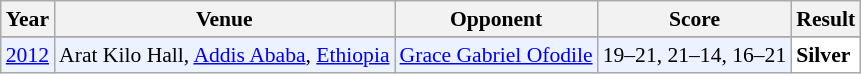<table class="sortable wikitable" style="font-size: 90%;">
<tr>
<th>Year</th>
<th>Venue</th>
<th>Opponent</th>
<th>Score</th>
<th>Result</th>
</tr>
<tr>
</tr>
<tr style="background:#ECF2FF">
<td align="center"><a href='#'>2012</a></td>
<td align="left">Arat Kilo Hall, <a href='#'>Addis Ababa</a>, <a href='#'>Ethiopia</a></td>
<td align="left"> <a href='#'>Grace Gabriel Ofodile</a></td>
<td align="left">19–21, 21–14, 16–21</td>
<td style="text-align:left; background:white"> <strong>Silver</strong></td>
</tr>
</table>
